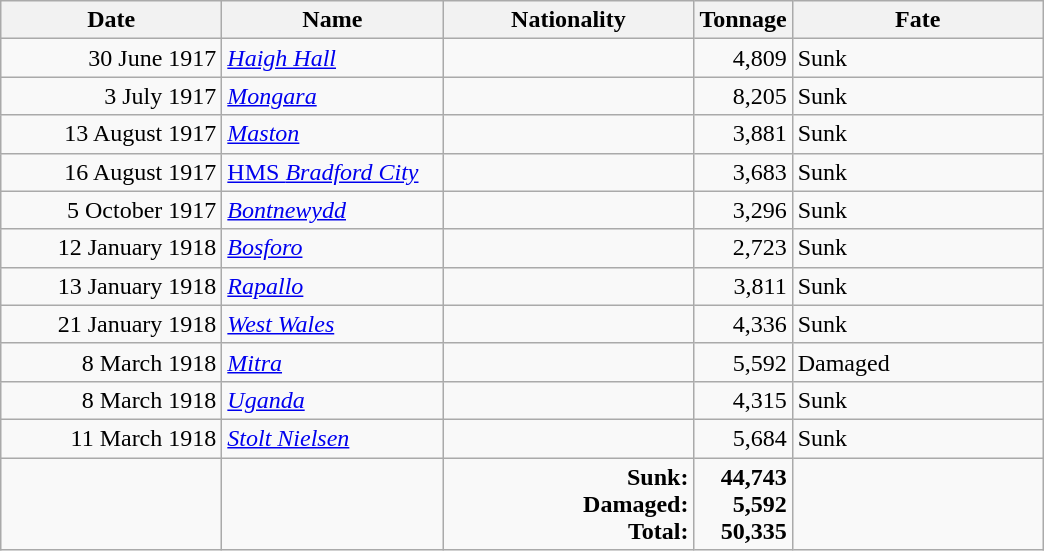<table class="wikitable sortable">
<tr>
<th width="140px">Date</th>
<th width="140px">Name</th>
<th width="160px">Nationality</th>
<th width="25px">Tonnage</th>
<th width="160px">Fate</th>
</tr>
<tr>
<td align="right">30 June 1917</td>
<td align="left"><a href='#'><em>Haigh Hall</em></a></td>
<td align="left"></td>
<td align="right">4,809</td>
<td align="left">Sunk</td>
</tr>
<tr>
<td align="right">3 July 1917</td>
<td align="left"><a href='#'><em>Mongara</em></a></td>
<td align="left"></td>
<td align="right">8,205</td>
<td align="left">Sunk</td>
</tr>
<tr>
<td align="right">13 August 1917</td>
<td align="left"><a href='#'><em>Maston</em></a></td>
<td align="left"></td>
<td align="right">3,881</td>
<td align="left">Sunk</td>
</tr>
<tr>
<td align="right">16 August 1917</td>
<td align="left"><a href='#'>HMS <em>Bradford City</em></a></td>
<td align="left"></td>
<td align="right">3,683</td>
<td align="left">Sunk</td>
</tr>
<tr>
<td align="right">5 October 1917</td>
<td align="left"><a href='#'><em>Bontnewydd</em></a></td>
<td align="left"></td>
<td align="right">3,296</td>
<td align="left">Sunk</td>
</tr>
<tr>
<td align="right">12 January 1918</td>
<td align="left"><a href='#'><em>Bosforo</em></a></td>
<td align="left"></td>
<td align="right">2,723</td>
<td align="left">Sunk</td>
</tr>
<tr>
<td align="right">13 January 1918</td>
<td align="left"><a href='#'><em>Rapallo</em></a></td>
<td align="left"></td>
<td align="right">3,811</td>
<td align="left">Sunk</td>
</tr>
<tr>
<td align="right">21 January 1918</td>
<td align="left"><a href='#'><em>West Wales</em></a></td>
<td align="left"></td>
<td align="right">4,336</td>
<td align="left">Sunk</td>
</tr>
<tr>
<td align="right">8 March 1918</td>
<td align="left"><a href='#'><em>Mitra</em></a></td>
<td align="left"></td>
<td align="right">5,592</td>
<td align="left">Damaged</td>
</tr>
<tr>
<td align="right">8 March 1918</td>
<td align="left"><a href='#'><em>Uganda</em></a></td>
<td align="left"></td>
<td align="right">4,315</td>
<td align="left">Sunk</td>
</tr>
<tr>
<td align="right">11 March 1918</td>
<td align="left"><a href='#'><em>Stolt Nielsen</em></a></td>
<td align="left"></td>
<td align="right">5,684</td>
<td align="left">Sunk</td>
</tr>
<tr>
<td></td>
<td></td>
<td align=right><strong>Sunk:<br>Damaged:<br>Total:</strong></td>
<td align="right"><strong>44,743</strong><br><strong>5,592</strong><br><strong>50,335</strong></td>
<td></td>
</tr>
</table>
